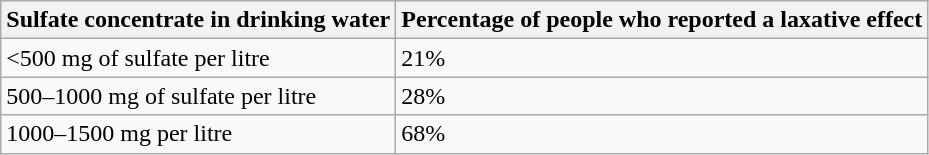<table class="wikitable">
<tr>
<th>Sulfate concentrate in drinking water</th>
<th>Percentage of people who reported a laxative effect</th>
</tr>
<tr>
<td><500 mg of sulfate per litre</td>
<td>21%</td>
</tr>
<tr>
<td>500–1000 mg of sulfate per litre</td>
<td>28%</td>
</tr>
<tr>
<td>1000–1500 mg per litre</td>
<td>68%</td>
</tr>
</table>
